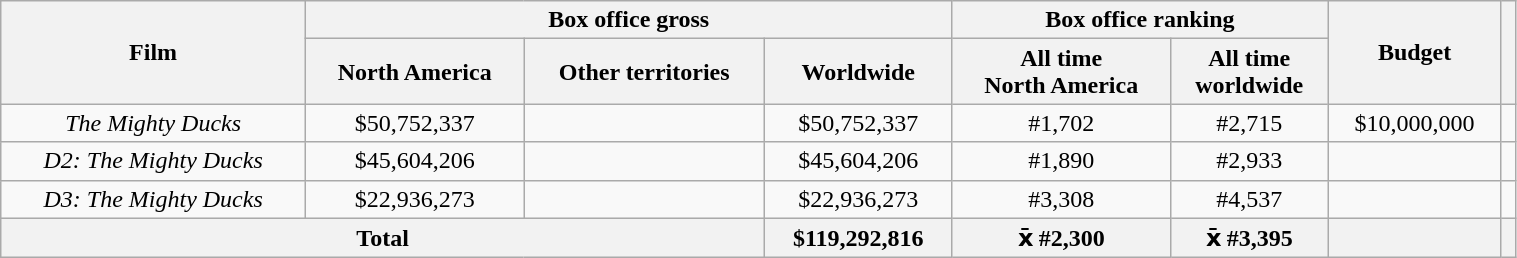<table class="wikitable sortable" width=80% border="1" style="text-align: center;">
<tr>
<th rowspan="2">Film</th>
<th colspan="3">Box office gross</th>
<th colspan="2">Box office ranking</th>
<th rowspan="2">Budget</th>
<th rowspan="2"></th>
</tr>
<tr>
<th>North America</th>
<th>Other territories</th>
<th>Worldwide</th>
<th>All time <br>North America</th>
<th>All time <br>worldwide</th>
</tr>
<tr>
<td><em>The Mighty Ducks</em></td>
<td>$50,752,337</td>
<td></td>
<td>$50,752,337</td>
<td>#1,702</td>
<td>#2,715</td>
<td>$10,000,000</td>
<td style="text-align:center;"></td>
</tr>
<tr>
<td><em>D2: The Mighty Ducks</em></td>
<td>$45,604,206</td>
<td></td>
<td>$45,604,206</td>
<td>#1,890</td>
<td>#2,933</td>
<td></td>
<td></td>
</tr>
<tr>
<td><em>D3: The Mighty Ducks</em></td>
<td>$22,936,273</td>
<td></td>
<td>$22,936,273</td>
<td>#3,308</td>
<td>#4,537</td>
<td></td>
<td></td>
</tr>
<tr>
<th colspan="3">Total</th>
<th>$119,292,816</th>
<th>x̄ #2,300</th>
<th>x̄ #3,395</th>
<th></th>
<th></th>
</tr>
</table>
